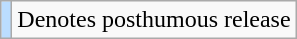<table class="wikitable">
<tr>
<td style="background:#bdf;"></td>
<td>Denotes posthumous release</td>
</tr>
</table>
